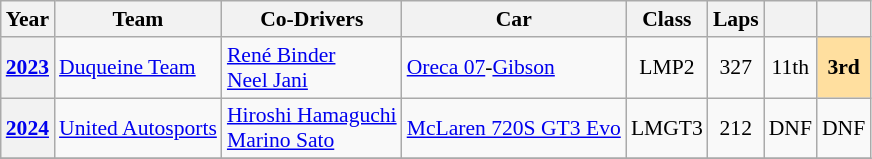<table class="wikitable" style="text-align:center; font-size:90%">
<tr>
<th>Year</th>
<th>Team</th>
<th>Co-Drivers</th>
<th>Car</th>
<th>Class</th>
<th>Laps</th>
<th></th>
<th></th>
</tr>
<tr>
<th><a href='#'>2023</a></th>
<td align="left"nowrap> <a href='#'>Duqueine Team</a></td>
<td align="left"nowrap> <a href='#'>René Binder</a><br> <a href='#'>Neel Jani</a></td>
<td align="left"nowrap><a href='#'>Oreca 07</a>-<a href='#'>Gibson</a></td>
<td>LMP2</td>
<td>327</td>
<td>11th</td>
<td style="background:#FFDF9F;"><strong>3rd</strong></td>
</tr>
<tr>
<th><a href='#'>2024</a></th>
<td align="left"> <a href='#'>United Autosports</a></td>
<td align="left"> <a href='#'>Hiroshi Hamaguchi</a><br> <a href='#'>Marino Sato</a></td>
<td align="left"><a href='#'>McLaren 720S GT3 Evo</a></td>
<td>LMGT3</td>
<td>212</td>
<td>DNF</td>
<td>DNF</td>
</tr>
<tr>
</tr>
</table>
